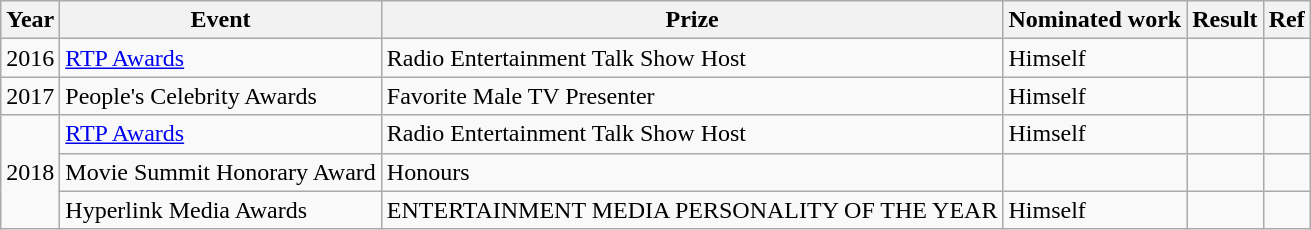<table class="wikitable">
<tr>
<th>Year</th>
<th>Event</th>
<th>Prize</th>
<th>Nominated work</th>
<th>Result</th>
<th>Ref</th>
</tr>
<tr>
<td>2016</td>
<td><a href='#'>RTP Awards</a></td>
<td>Radio Entertainment Talk Show Host</td>
<td>Himself</td>
<td></td>
<td></td>
</tr>
<tr>
<td>2017</td>
<td>People's Celebrity Awards</td>
<td>Favorite Male TV Presenter</td>
<td>Himself</td>
<td></td>
<td></td>
</tr>
<tr>
<td rowspan="3">2018</td>
<td><a href='#'>RTP Awards</a></td>
<td>Radio Entertainment Talk Show Host</td>
<td>Himself</td>
<td></td>
<td></td>
</tr>
<tr>
<td>Movie Summit Honorary Award</td>
<td>Honours</td>
<td></td>
<td></td>
<td></td>
</tr>
<tr>
<td>Hyperlink Media Awards</td>
<td>ENTERTAINMENT MEDIA PERSONALITY OF THE YEAR</td>
<td>Himself</td>
<td></td>
<td></td>
</tr>
</table>
